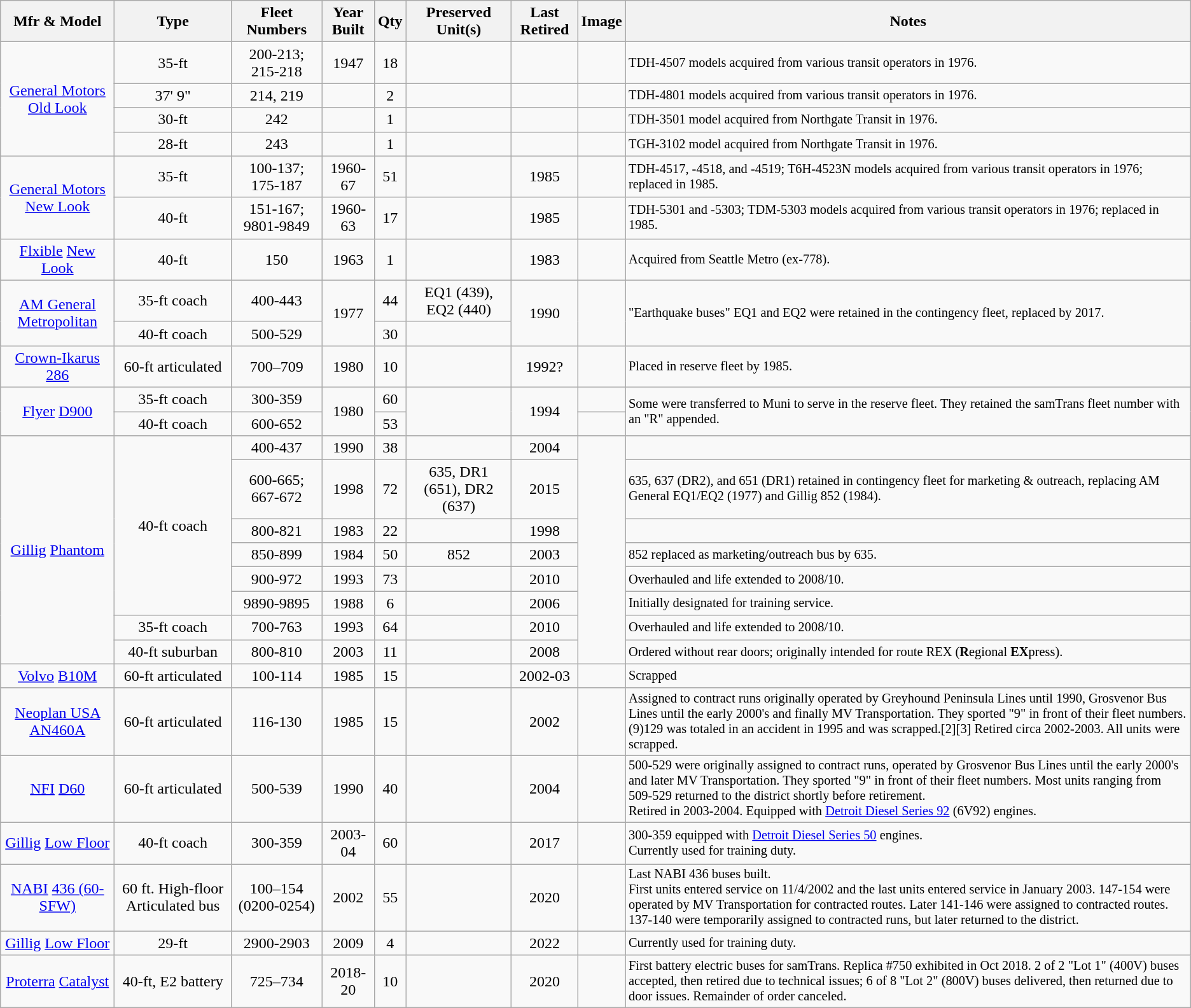<table class="wikitable sortable" style="text-align:center">
<tr>
<th>Mfr & Model</th>
<th>Type</th>
<th data-sort-type="number">Fleet Numbers</th>
<th data-sort-type="number">Year Built</th>
<th data-sort-type="number">Qty</th>
<th>Preserved Unit(s)</th>
<th data-sort-type="number">Last Retired</th>
<th class="unsortable">Image</th>
<th class="unsortable">Notes</th>
</tr>
<tr>
<td rowspan=4><a href='#'>General Motors</a> <a href='#'>Old Look</a></td>
<td>35-ft</td>
<td>200-213; 215-218</td>
<td>1947</td>
<td>18</td>
<td></td>
<td></td>
<td></td>
<td style="text-align:left;font-size:85%;">TDH-4507 models acquired from various transit operators in 1976.</td>
</tr>
<tr>
<td>37' 9"</td>
<td>214, 219</td>
<td></td>
<td>2</td>
<td></td>
<td></td>
<td></td>
<td style="text-align:left;font-size:85%;">TDH-4801 models acquired from various transit operators in 1976.</td>
</tr>
<tr>
<td>30-ft</td>
<td>242</td>
<td></td>
<td>1</td>
<td></td>
<td></td>
<td></td>
<td style="text-align:left;font-size:85%;">TDH-3501 model acquired from Northgate Transit in 1976.</td>
</tr>
<tr>
<td>28-ft</td>
<td>243</td>
<td></td>
<td>1</td>
<td></td>
<td></td>
<td></td>
<td style="text-align:left;font-size:85%;">TGH-3102 model acquired from Northgate Transit in 1976.</td>
</tr>
<tr>
<td rowspan=2><a href='#'>General Motors</a> <a href='#'>New Look</a></td>
<td>35-ft</td>
<td>100-137; 175-187</td>
<td>1960-67</td>
<td>51</td>
<td></td>
<td>1985</td>
<td></td>
<td style="text-align:left;font-size:85%;">TDH-4517, -4518, and -4519; T6H-4523N models acquired from various transit operators in 1976; replaced in 1985.</td>
</tr>
<tr>
<td>40-ft</td>
<td>151-167; 9801-9849</td>
<td>1960-63</td>
<td>17</td>
<td></td>
<td>1985</td>
<td></td>
<td style="text-align:left;font-size:85%;">TDH-5301 and -5303; TDM-5303 models acquired from various transit operators in 1976; replaced in 1985.</td>
</tr>
<tr>
<td><a href='#'>Flxible</a> <a href='#'>New Look</a></td>
<td>40-ft</td>
<td>150</td>
<td>1963</td>
<td>1</td>
<td></td>
<td>1983</td>
<td></td>
<td style="text-align:left;font-size:85%;">Acquired from Seattle Metro (ex-778).</td>
</tr>
<tr>
<td rowspan=2><a href='#'>AM General</a> <a href='#'>Metropolitan</a></td>
<td>35-ft coach</td>
<td>400-443</td>
<td rowspan=2>1977</td>
<td>44</td>
<td>EQ1 (439), EQ2 (440)</td>
<td rowspan=2>1990</td>
<td rowspan=2></td>
<td rowspan=2 style="text-align:left;font-size:85%;">"Earthquake buses" EQ1 and EQ2 were retained in the contingency fleet, replaced by 2017.</td>
</tr>
<tr>
<td>40-ft coach</td>
<td>500-529</td>
<td>30</td>
<td></td>
</tr>
<tr>
<td><a href='#'>Crown-Ikarus</a> <a href='#'>286</a></td>
<td>60-ft articulated</td>
<td>700–709</td>
<td>1980</td>
<td>10</td>
<td></td>
<td>1992?</td>
<td></td>
<td style="text-align:left;font-size:85%;">Placed in reserve fleet by 1985.</td>
</tr>
<tr>
<td rowspan=2><a href='#'>Flyer</a> <a href='#'>D900</a></td>
<td>35-ft coach</td>
<td>300-359</td>
<td rowspan=2>1980</td>
<td>60</td>
<td rowspan=2></td>
<td rowspan=2>1994</td>
<td></td>
<td rowspan=2 style="text-align:left;font-size:85%;">Some were transferred to Muni to serve in the reserve fleet. They retained the samTrans fleet number with an "R" appended.</td>
</tr>
<tr>
<td>40-ft coach</td>
<td>600-652</td>
<td>53</td>
<td></td>
</tr>
<tr>
<td rowspan=8><a href='#'>Gillig</a> <a href='#'>Phantom</a></td>
<td rowspan=6>40-ft coach</td>
<td>400-437</td>
<td>1990</td>
<td>38</td>
<td></td>
<td>2004</td>
<td rowspan=8></td>
<td></td>
</tr>
<tr>
<td>600-665; 667-672</td>
<td>1998</td>
<td>72</td>
<td>635, DR1 (651), DR2 (637)</td>
<td>2015</td>
<td style="text-align:left;font-size:85%;">635, 637 (DR2), and 651 (DR1) retained in contingency fleet for marketing & outreach, replacing AM General EQ1/EQ2 (1977) and Gillig 852 (1984).</td>
</tr>
<tr>
<td>800-821</td>
<td>1983</td>
<td>22</td>
<td></td>
<td>1998</td>
<td></td>
</tr>
<tr>
<td>850-899</td>
<td>1984</td>
<td>50</td>
<td>852</td>
<td>2003</td>
<td style="text-align:left;font-size:85%;">852 replaced as marketing/outreach bus by 635.</td>
</tr>
<tr>
<td>900-972</td>
<td>1993</td>
<td>73</td>
<td></td>
<td>2010</td>
<td style="text-align:left;font-size:85%;">Overhauled and life extended to 2008/10.</td>
</tr>
<tr>
<td>9890-9895</td>
<td>1988</td>
<td>6</td>
<td></td>
<td>2006</td>
<td style="text-align:left;font-size:85%;">Initially designated for training service.</td>
</tr>
<tr>
<td>35-ft coach</td>
<td>700-763</td>
<td>1993</td>
<td>64</td>
<td></td>
<td>2010</td>
<td style="text-align:left;font-size:85%;">Overhauled and life extended to 2008/10.</td>
</tr>
<tr>
<td>40-ft suburban</td>
<td>800-810</td>
<td>2003</td>
<td>11</td>
<td></td>
<td>2008</td>
<td style="text-align:left;font-size:85%;">Ordered without rear doors; originally intended for route REX (<strong>R</strong>egional <strong>EX</strong>press).</td>
</tr>
<tr>
<td><a href='#'>Volvo</a> <a href='#'>B10M</a></td>
<td>60-ft articulated</td>
<td>100-114</td>
<td>1985</td>
<td>15</td>
<td></td>
<td>2002-03</td>
<td></td>
<td style="text-align:left;font-size:85%;">Scrapped</td>
</tr>
<tr>
<td><a href='#'>Neoplan USA</a> <a href='#'>AN460A</a></td>
<td>60-ft articulated</td>
<td>116-130</td>
<td>1985</td>
<td>15</td>
<td></td>
<td>2002</td>
<td></td>
<td style="text-align:left;font-size:85%;">Assigned to contract runs originally operated by Greyhound Peninsula Lines until 1990, Grosvenor Bus Lines until the early 2000's and finally MV Transportation. They sported "9" in front of their fleet numbers.<br>(9)129 was totaled in an accident in 1995 and was scrapped.[2][3]
Retired circa 2002-2003.
All units were scrapped.</td>
</tr>
<tr>
<td><a href='#'>NFI</a> <a href='#'>D60</a></td>
<td>60-ft articulated</td>
<td>500-539</td>
<td>1990</td>
<td>40</td>
<td></td>
<td>2004</td>
<td></td>
<td style="text-align:left;font-size:85%;">500-529 were originally assigned to contract runs, operated by Grosvenor Bus Lines until the early 2000's and later MV Transportation. They sported "9" in front of their fleet numbers. Most units ranging from 509-529 returned to the district shortly before retirement.<br>Retired in 2003-2004.
Equipped with <a href='#'>Detroit Diesel Series 92</a> (6V92) engines.</td>
</tr>
<tr>
<td><a href='#'>Gillig</a> <a href='#'>Low Floor</a></td>
<td>40-ft coach</td>
<td>300-359</td>
<td>2003-04</td>
<td>60</td>
<td></td>
<td>2017</td>
<td></td>
<td style="text-align:left;font-size:85%;">300-359 equipped with <a href='#'>Detroit Diesel Series 50</a> engines.<br>Currently used for training duty.</td>
</tr>
<tr>
<td><a href='#'>NABI</a> <a href='#'>436 (60-SFW)</a></td>
<td>60 ft. High-floor Articulated bus</td>
<td>100–154 (0200-0254)</td>
<td>2002</td>
<td>55</td>
<td></td>
<td>2020</td>
<td></td>
<td style="text-align:left;font-size:85%;">Last NABI 436 buses built.<br>First units entered service on 11/4/2002 and the last units entered service in January 2003.
147-154 were operated by MV Transportation for contracted routes.
Later 141-146 were assigned to contracted routes.
137-140 were temporarily assigned to contracted runs, but later returned to the district.</td>
</tr>
<tr>
<td><a href='#'>Gillig</a> <a href='#'>Low Floor</a></td>
<td>29-ft</td>
<td>2900-2903</td>
<td>2009</td>
<td>4</td>
<td></td>
<td>2022</td>
<td></td>
<td style="text-align:left;font-size:85%;">Currently used for training duty.</td>
</tr>
<tr>
<td><a href='#'>Proterra</a> <a href='#'>Catalyst</a></td>
<td>40-ft, E2 battery</td>
<td>725–734</td>
<td>2018-20</td>
<td>10</td>
<td></td>
<td>2020</td>
<td></td>
<td style="font-size:85%;text-align:left;">First battery electric buses for samTrans. Replica #750 exhibited in Oct 2018. 2 of 2 "Lot 1" (400V) buses accepted, then retired due to technical issues; 6 of 8 "Lot 2" (800V) buses delivered, then returned due to door issues. Remainder of order canceled.</td>
</tr>
</table>
